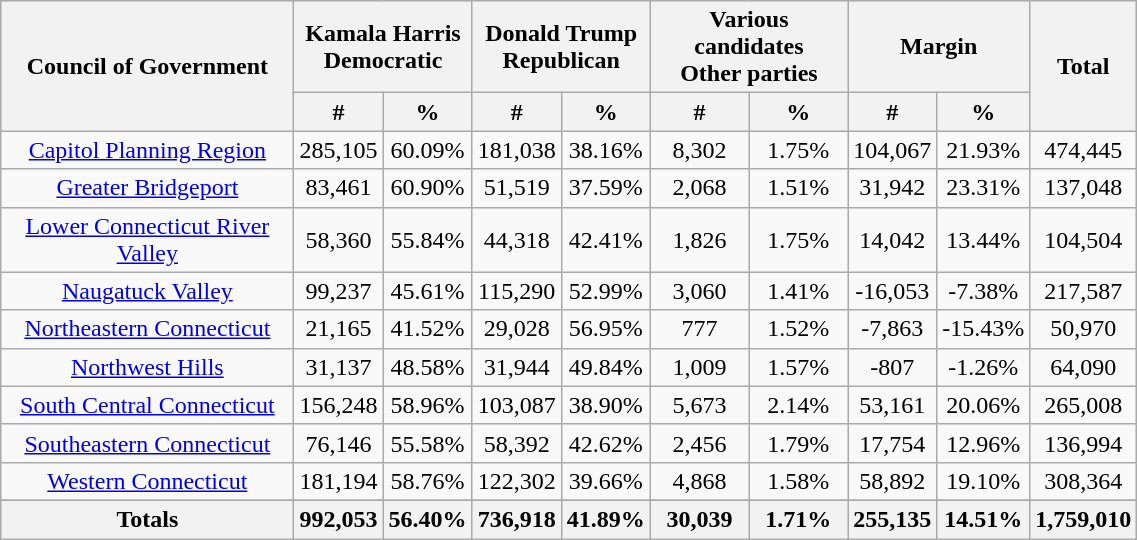<table width="60%"  class="wikitable sortable" style="text-align:center">
<tr>
<th style="text-align:center;" rowspan="2">Council of Government</th>
<th style="text-align:center;" colspan="2">Kamala Harris<br>Democratic</th>
<th style="text-align:center;" colspan="2">Donald Trump<br>Republican</th>
<th style="text-align:center;" colspan="2">Various candidates<br>Other parties</th>
<th style="text-align:center;" colspan="2">Margin</th>
<th style="text-align:center;" rowspan="2">Total</th>
</tr>
<tr style="text-align:center;">
<th style="text-align:center;" data-sort-type="number">#</th>
<th style="text-align:center;" data-sort-type="number">%</th>
<th style="text-align:center;" data-sort-type="number">#</th>
<th style="text-align:center;" data-sort-type="number">%</th>
<th style="text-align:center;" data-sort-type="number">#</th>
<th style="text-align:center;" data-sort-type="number">%</th>
<th style="text-align:center;" data-sort-type="number">#</th>
<th style="text-align:center;" data-sort-type="number">%</th>
</tr>
<tr style="text-align:center;">
<td><a href='#'>Capitol Planning Region</a></td>
<td>285,105</td>
<td>60.09%</td>
<td>181,038</td>
<td>38.16%</td>
<td>8,302</td>
<td>1.75%</td>
<td>104,067</td>
<td>21.93%</td>
<td>474,445</td>
</tr>
<tr style="text-align:center;">
<td><a href='#'>Greater Bridgeport</a></td>
<td>83,461</td>
<td>60.90%</td>
<td>51,519</td>
<td>37.59%</td>
<td>2,068</td>
<td>1.51%</td>
<td>31,942</td>
<td>23.31%</td>
<td>137,048</td>
</tr>
<tr style="text-align:center;">
<td><a href='#'>Lower Connecticut River Valley</a></td>
<td>58,360</td>
<td>55.84%</td>
<td>44,318</td>
<td>42.41%</td>
<td>1,826</td>
<td>1.75%</td>
<td>14,042</td>
<td>13.44%</td>
<td>104,504</td>
</tr>
<tr style="text-align:center;">
<td><a href='#'>Naugatuck Valley</a></td>
<td>99,237</td>
<td>45.61%</td>
<td>115,290</td>
<td>52.99%</td>
<td>3,060</td>
<td>1.41%</td>
<td>-16,053</td>
<td>-7.38%</td>
<td>217,587</td>
</tr>
<tr style="text-align:center;">
<td><a href='#'>Northeastern Connecticut</a></td>
<td>21,165</td>
<td>41.52%</td>
<td>29,028</td>
<td>56.95%</td>
<td>777</td>
<td>1.52%</td>
<td>-7,863</td>
<td>-15.43%</td>
<td>50,970</td>
</tr>
<tr style="text-align:center;">
<td><a href='#'>Northwest Hills</a></td>
<td>31,137</td>
<td>48.58%</td>
<td>31,944</td>
<td>49.84%</td>
<td>1,009</td>
<td>1.57%</td>
<td>-807</td>
<td>-1.26%</td>
<td>64,090</td>
</tr>
<tr style="text-align:center;">
<td><a href='#'>South Central Connecticut</a></td>
<td>156,248</td>
<td>58.96%</td>
<td>103,087</td>
<td>38.90%</td>
<td>5,673</td>
<td>2.14%</td>
<td>53,161</td>
<td>20.06%</td>
<td>265,008</td>
</tr>
<tr style="text-align:center;">
<td><a href='#'>Southeastern Connecticut</a></td>
<td>76,146</td>
<td>55.58%</td>
<td>58,392</td>
<td>42.62%</td>
<td>2,456</td>
<td>1.79%</td>
<td>17,754</td>
<td>12.96%</td>
<td>136,994</td>
</tr>
<tr style="text-align:center;">
<td><a href='#'>Western Connecticut</a></td>
<td>181,194</td>
<td>58.76%</td>
<td>122,302</td>
<td>39.66%</td>
<td>4,868</td>
<td>1.58%</td>
<td>58,892</td>
<td>19.10%</td>
<td>308,364</td>
</tr>
<tr style="text-align:center;">
</tr>
<tr style="text-align:center;">
<th>Totals</th>
<th>992,053</th>
<th>56.40%</th>
<th>736,918</th>
<th>41.89%</th>
<th>30,039</th>
<th>1.71%</th>
<th>255,135</th>
<th>14.51%</th>
<th>1,759,010</th>
</tr>
</table>
